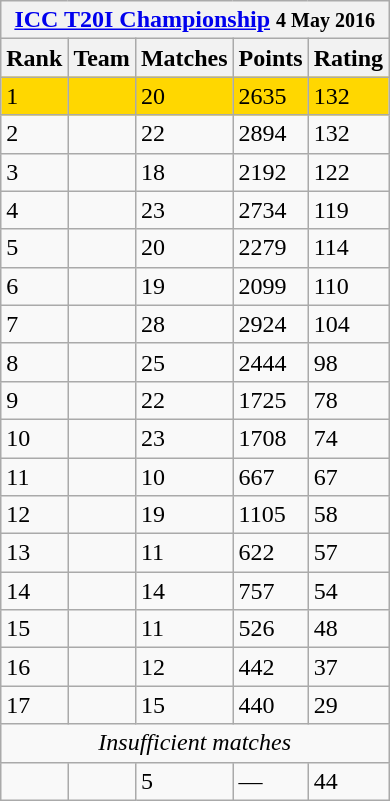<table class="wikitable" stp;">
<tr>
<th colspan="5"><a href='#'>ICC T20I Championship</a> <small>4 May 2016</small></th>
</tr>
<tr>
<th>Rank</th>
<th>Team</th>
<th>Matches</th>
<th>Points</th>
<th>Rating</th>
</tr>
<tr style="background:gold">
<td>1</td>
<td style="text-align:left;"></td>
<td>20</td>
<td>2635</td>
<td>132</td>
</tr>
<tr>
<td>2</td>
<td style="text-align:left;"></td>
<td>22</td>
<td>2894</td>
<td>132</td>
</tr>
<tr>
<td>3</td>
<td style="text-align:left;"></td>
<td>18</td>
<td>2192</td>
<td>122</td>
</tr>
<tr>
<td>4</td>
<td style="text-align:left;"></td>
<td>23</td>
<td>2734</td>
<td>119</td>
</tr>
<tr>
<td>5</td>
<td style="text-align:left;"></td>
<td>20</td>
<td>2279</td>
<td>114</td>
</tr>
<tr>
<td>6</td>
<td style="text-align:left;"></td>
<td>19</td>
<td>2099</td>
<td>110</td>
</tr>
<tr>
<td>7</td>
<td style="text-align:left;"></td>
<td>28</td>
<td>2924</td>
<td>104</td>
</tr>
<tr>
<td>8</td>
<td style="text-align:left;"></td>
<td>25</td>
<td>2444</td>
<td>98</td>
</tr>
<tr>
<td>9</td>
<td style="text-align:left;"></td>
<td>22</td>
<td>1725</td>
<td>78</td>
</tr>
<tr>
<td>10</td>
<td style="text-align:left;"></td>
<td>23</td>
<td>1708</td>
<td>74</td>
</tr>
<tr>
<td>11</td>
<td style="text-align:left;"></td>
<td>10</td>
<td>667</td>
<td>67</td>
</tr>
<tr>
<td>12</td>
<td style="text-align:left;"></td>
<td>19</td>
<td>1105</td>
<td>58</td>
</tr>
<tr>
<td>13</td>
<td style="text-align:left;"></td>
<td>11</td>
<td>622</td>
<td>57</td>
</tr>
<tr>
<td>14</td>
<td style="text-align:left;"></td>
<td>14</td>
<td>757</td>
<td>54</td>
</tr>
<tr>
<td>15</td>
<td style="text-align:left;"></td>
<td>11</td>
<td>526</td>
<td>48</td>
</tr>
<tr>
<td>16</td>
<td style="text-align:left;"></td>
<td>12</td>
<td>442</td>
<td>37</td>
</tr>
<tr>
<td>17</td>
<td style="text-align:left;"></td>
<td>15</td>
<td>440</td>
<td>29</td>
</tr>
<tr>
<td colspan="5" style="text-align:center;"><em>Insufficient matches</em></td>
</tr>
<tr>
<td></td>
<td style="text-align:left;"></td>
<td>5</td>
<td>—</td>
<td>44</td>
</tr>
</table>
